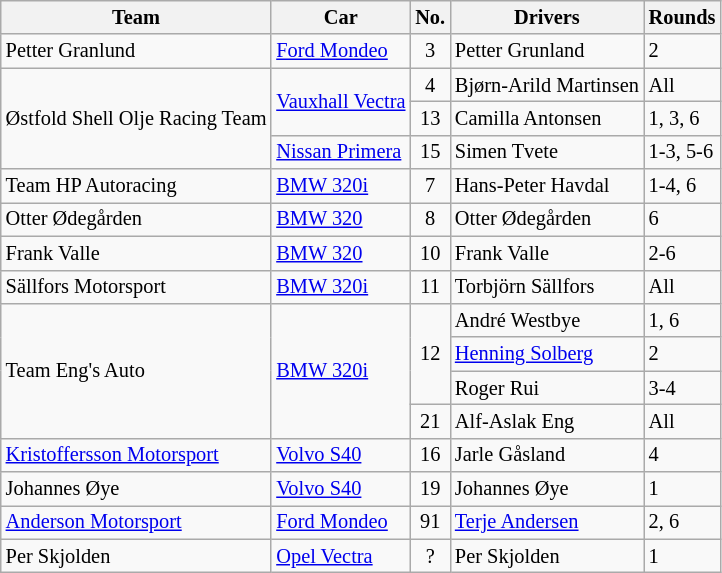<table class="wikitable" style="font-size: 85%;">
<tr>
<th>Team</th>
<th>Car</th>
<th>No.</th>
<th>Drivers</th>
<th>Rounds</th>
</tr>
<tr>
<td rowspan="1">Petter Granlund</td>
<td rowspan="1"><a href='#'>Ford Mondeo</a></td>
<td align="center">3</td>
<td> Petter Grunland</td>
<td>2</td>
</tr>
<tr>
<td rowspan="3">Østfold Shell Olje Racing Team</td>
<td rowspan="2"><a href='#'>Vauxhall Vectra</a></td>
<td align="center">4</td>
<td> Bjørn-Arild Martinsen</td>
<td>All</td>
</tr>
<tr>
<td align="center">13</td>
<td> Camilla Antonsen</td>
<td>1, 3, 6</td>
</tr>
<tr>
<td rowspan="1"><a href='#'>Nissan Primera</a></td>
<td align="center">15</td>
<td> Simen Tvete</td>
<td>1-3, 5-6</td>
</tr>
<tr>
<td rowspan="1">Team HP Autoracing</td>
<td rowspan="1"><a href='#'>BMW 320i</a></td>
<td align="center">7</td>
<td> Hans-Peter Havdal</td>
<td>1-4, 6</td>
</tr>
<tr>
<td rowspan="1">Otter Ødegården</td>
<td rowspan="1"><a href='#'>BMW 320</a></td>
<td align="center">8</td>
<td> Otter Ødegården</td>
<td>6</td>
</tr>
<tr>
<td rowspan="1">Frank Valle</td>
<td rowspan="1"><a href='#'>BMW 320</a></td>
<td align="center">10</td>
<td> Frank Valle</td>
<td>2-6</td>
</tr>
<tr>
<td rowspan="1">Sällfors Motorsport</td>
<td rowspan="1"><a href='#'>BMW 320i</a></td>
<td align="center">11</td>
<td> Torbjörn Sällfors</td>
<td>All</td>
</tr>
<tr>
<td rowspan="4">Team Eng's Auto</td>
<td rowspan="4"><a href='#'>BMW 320i</a></td>
<td align="center" rowspan="3">12</td>
<td> André Westbye</td>
<td>1, 6</td>
</tr>
<tr>
<td> <a href='#'>Henning Solberg</a></td>
<td>2</td>
</tr>
<tr>
<td> Roger Rui</td>
<td>3-4</td>
</tr>
<tr>
<td align="center">21</td>
<td> Alf-Aslak Eng</td>
<td>All</td>
</tr>
<tr>
<td rowspan="1"><a href='#'>Kristoffersson Motorsport</a></td>
<td rowspan="1"><a href='#'>Volvo S40</a></td>
<td align="center">16</td>
<td> Jarle Gåsland</td>
<td>4</td>
</tr>
<tr>
<td rowspan="1">Johannes Øye</td>
<td rowspan="1"><a href='#'>Volvo S40</a></td>
<td align="center">19</td>
<td> Johannes Øye</td>
<td>1</td>
</tr>
<tr>
<td rowspan="1"><a href='#'>Anderson Motorsport</a></td>
<td rowspan="1"><a href='#'>Ford Mondeo</a></td>
<td align="center">91</td>
<td> <a href='#'>Terje Andersen</a></td>
<td>2, 6</td>
</tr>
<tr>
<td rowspan="1">Per Skjolden</td>
<td rowspan="1"><a href='#'>Opel Vectra</a></td>
<td align="center">?</td>
<td> Per Skjolden</td>
<td>1</td>
</tr>
</table>
